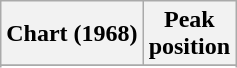<table class="wikitable sortable plainrowheaders">
<tr>
<th scope="col">Chart (1968)</th>
<th scope="col">Peak<br>position</th>
</tr>
<tr>
</tr>
<tr>
</tr>
</table>
